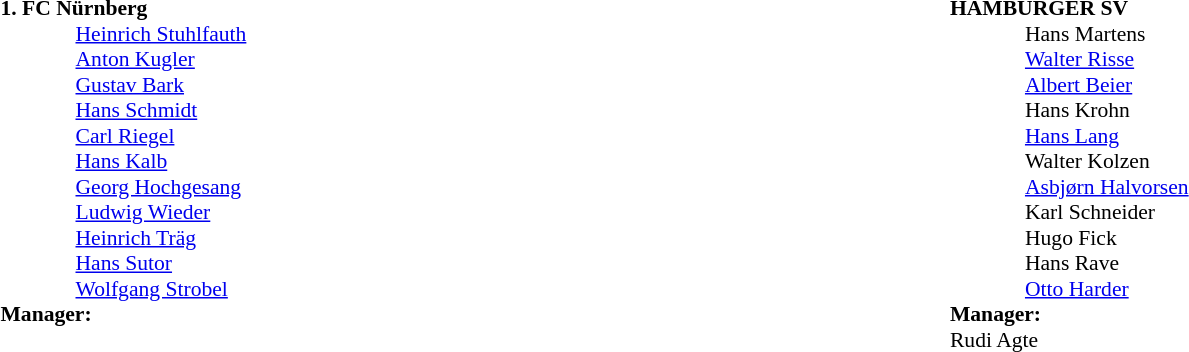<table width="100%">
<tr>
<td valign="top" width="50%"><br><table style="font-size: 90%" cellspacing="0" cellpadding="0">
<tr>
<td colspan="4"><strong>1. FC Nürnberg</strong></td>
</tr>
<tr>
<th width="25"></th>
<th width="25"></th>
</tr>
<tr>
<td></td>
<td><strong></strong></td>
<td> <a href='#'>Heinrich Stuhlfauth</a></td>
</tr>
<tr>
<td></td>
<td><strong></strong></td>
<td> <a href='#'>Anton Kugler</a></td>
</tr>
<tr>
<td></td>
<td><strong></strong></td>
<td> <a href='#'>Gustav Bark</a></td>
</tr>
<tr>
<td></td>
<td><strong></strong></td>
<td> <a href='#'>Hans Schmidt</a></td>
</tr>
<tr>
<td></td>
<td><strong></strong></td>
<td> <a href='#'>Carl Riegel</a></td>
</tr>
<tr>
<td></td>
<td><strong></strong></td>
<td> <a href='#'>Hans Kalb</a></td>
</tr>
<tr>
<td></td>
<td><strong></strong></td>
<td> <a href='#'>Georg Hochgesang</a></td>
</tr>
<tr>
<td></td>
<td><strong></strong></td>
<td> <a href='#'>Ludwig Wieder</a></td>
</tr>
<tr>
<td></td>
<td><strong></strong></td>
<td> <a href='#'>Heinrich Träg</a></td>
</tr>
<tr>
<td></td>
<td><strong></strong></td>
<td> <a href='#'>Hans Sutor</a></td>
</tr>
<tr>
<td></td>
<td><strong></strong></td>
<td> <a href='#'>Wolfgang Strobel</a></td>
</tr>
<tr>
<td colspan=4><strong>Manager:</strong></td>
</tr>
<tr>
<td colspan="4"></td>
</tr>
</table>
</td>
<td valign="top"></td>
<td valign="top" width="50%"><br><table style="font-size: 90%" cellspacing="0" cellpadding="0">
<tr>
<td colspan="4"><strong>HAMBURGER SV</strong></td>
</tr>
<tr>
<th width="25"></th>
<th width="25"></th>
</tr>
<tr>
<td></td>
<td><strong></strong></td>
<td> Hans Martens</td>
</tr>
<tr>
<td></td>
<td><strong></strong></td>
<td> <a href='#'>Walter Risse</a></td>
</tr>
<tr>
<td></td>
<td><strong></strong></td>
<td> <a href='#'>Albert Beier</a></td>
</tr>
<tr>
<td></td>
<td><strong></strong></td>
<td> Hans Krohn</td>
</tr>
<tr>
<td></td>
<td><strong></strong></td>
<td> <a href='#'>Hans Lang</a></td>
</tr>
<tr>
<td></td>
<td><strong></strong></td>
<td> Walter Kolzen</td>
</tr>
<tr>
<td></td>
<td><strong></strong></td>
<td> <a href='#'>Asbjørn Halvorsen</a></td>
</tr>
<tr>
<td></td>
<td><strong></strong></td>
<td> Karl Schneider</td>
</tr>
<tr>
<td></td>
<td><strong></strong></td>
<td> Hugo Fick</td>
</tr>
<tr>
<td></td>
<td><strong></strong></td>
<td> Hans Rave</td>
</tr>
<tr>
<td></td>
<td><strong></strong></td>
<td> <a href='#'>Otto Harder</a></td>
</tr>
<tr>
<td colspan=4><strong>Manager:</strong></td>
</tr>
<tr>
<td colspan="4"> Rudi Agte</td>
</tr>
</table>
</td>
</tr>
</table>
